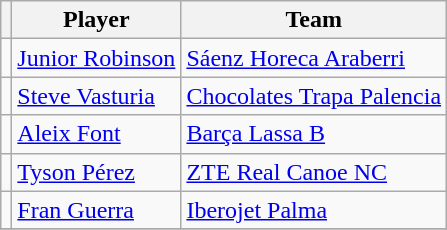<table class="wikitable sortable">
<tr>
<th style="text-align:center;"></th>
<th style="text-align:center;">Player</th>
<th style="text-align:center;">Team</th>
</tr>
<tr>
<td style="text-align:center;"></td>
<td> <a href='#'>Junior Robinson</a></td>
<td><a href='#'>Sáenz Horeca Araberri</a></td>
</tr>
<tr>
<td style="text-align:center;"></td>
<td> <a href='#'>Steve Vasturia</a></td>
<td><a href='#'>Chocolates Trapa Palencia</a></td>
</tr>
<tr>
<td style="text-align:center;"></td>
<td> <a href='#'>Aleix Font</a></td>
<td><a href='#'>Barça Lassa B</a></td>
</tr>
<tr>
<td style="text-align:center;"></td>
<td> <a href='#'>Tyson Pérez</a></td>
<td><a href='#'>ZTE Real Canoe NC</a></td>
</tr>
<tr>
<td style="text-align:center;"></td>
<td> <a href='#'>Fran Guerra</a></td>
<td><a href='#'>Iberojet Palma</a></td>
</tr>
<tr>
</tr>
</table>
